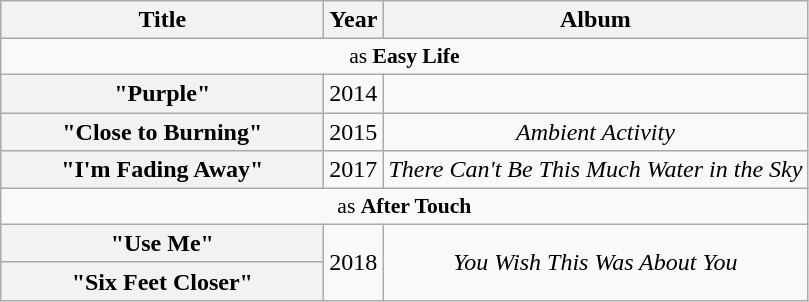<table class="wikitable plainrowheaders" style="text-align:center;" border="1">
<tr>
<th scope="col" style="width:13em;">Title</th>
<th scope="col" style="width:1em;">Year</th>
<th scope="col">Album</th>
</tr>
<tr>
<td colspan="3" style="font-size:90%">as <strong>Easy Life</strong></td>
</tr>
<tr>
<th scope="row">"Purple"</th>
<td>2014</td>
<td></td>
</tr>
<tr>
<th scope="row">"Close to Burning" </th>
<td>2015</td>
<td><em>Ambient Activity</em></td>
</tr>
<tr>
<th scope="row">"I'm Fading Away"</th>
<td>2017</td>
<td><em>There Can't Be This Much Water in the Sky</em></td>
</tr>
<tr>
<td colspan="3" style="font-size:90%">as <strong>After Touch</strong></td>
</tr>
<tr>
<th scope="row">"Use Me"</th>
<td rowspan="2">2018</td>
<td rowspan="2"><em>You Wish This Was About You</em></td>
</tr>
<tr>
<th scope="row">"Six Feet Closer"</th>
</tr>
</table>
